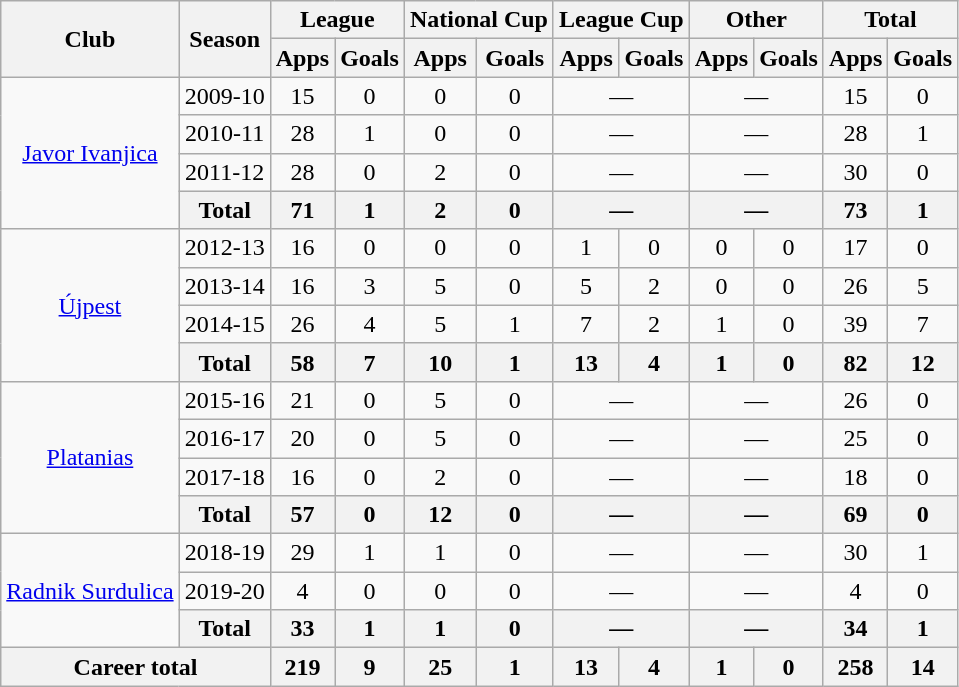<table class="wikitable" style="text-align: center;">
<tr>
<th rowspan="2">Club</th>
<th rowspan="2">Season</th>
<th colspan="2">League</th>
<th colspan="2">National Cup</th>
<th colspan="2">League Cup</th>
<th colspan="2">Other</th>
<th colspan="2">Total</th>
</tr>
<tr>
<th>Apps</th>
<th>Goals</th>
<th>Apps</th>
<th>Goals</th>
<th>Apps</th>
<th>Goals</th>
<th>Apps</th>
<th>Goals</th>
<th>Apps</th>
<th>Goals</th>
</tr>
<tr>
<td rowspan="4"><a href='#'>Javor Ivanjica</a></td>
<td>2009-10</td>
<td>15</td>
<td>0</td>
<td>0</td>
<td>0</td>
<td colspan="2">—</td>
<td colspan="2">—</td>
<td>15</td>
<td>0</td>
</tr>
<tr>
<td>2010-11</td>
<td>28</td>
<td>1</td>
<td>0</td>
<td>0</td>
<td colspan="2">—</td>
<td colspan="2">—</td>
<td>28</td>
<td>1</td>
</tr>
<tr>
<td>2011-12</td>
<td>28</td>
<td>0</td>
<td>2</td>
<td>0</td>
<td colspan="2">—</td>
<td colspan="2">—</td>
<td>30</td>
<td>0</td>
</tr>
<tr>
<th colspan="1">Total</th>
<th>71</th>
<th>1</th>
<th>2</th>
<th>0</th>
<th colspan="2">—</th>
<th colspan="2">—</th>
<th>73</th>
<th>1</th>
</tr>
<tr>
<td rowspan="4"><a href='#'>Újpest</a></td>
<td>2012-13</td>
<td>16</td>
<td>0</td>
<td>0</td>
<td>0</td>
<td>1</td>
<td>0</td>
<td>0</td>
<td>0</td>
<td>17</td>
<td>0</td>
</tr>
<tr>
<td>2013-14</td>
<td>16</td>
<td>3</td>
<td>5</td>
<td>0</td>
<td>5</td>
<td>2</td>
<td>0</td>
<td>0</td>
<td>26</td>
<td>5</td>
</tr>
<tr>
<td>2014-15</td>
<td>26</td>
<td>4</td>
<td>5</td>
<td>1</td>
<td>7</td>
<td>2</td>
<td>1</td>
<td>0</td>
<td>39</td>
<td>7</td>
</tr>
<tr>
<th colspan="1">Total</th>
<th>58</th>
<th>7</th>
<th>10</th>
<th>1</th>
<th>13</th>
<th>4</th>
<th>1</th>
<th>0</th>
<th>82</th>
<th>12</th>
</tr>
<tr>
<td rowspan="4"><a href='#'>Platanias</a></td>
<td>2015-16</td>
<td>21</td>
<td>0</td>
<td>5</td>
<td>0</td>
<td colspan="2">—</td>
<td colspan="2">—</td>
<td>26</td>
<td>0</td>
</tr>
<tr>
<td>2016-17</td>
<td>20</td>
<td>0</td>
<td>5</td>
<td>0</td>
<td colspan="2">—</td>
<td colspan="2">—</td>
<td>25</td>
<td>0</td>
</tr>
<tr>
<td>2017-18</td>
<td>16</td>
<td>0</td>
<td>2</td>
<td>0</td>
<td colspan="2">—</td>
<td colspan="2">—</td>
<td>18</td>
<td>0</td>
</tr>
<tr>
<th colspan="1">Total</th>
<th>57</th>
<th>0</th>
<th>12</th>
<th>0</th>
<th colspan="2">—</th>
<th colspan="2">—</th>
<th>69</th>
<th>0</th>
</tr>
<tr>
<td rowspan="3"><a href='#'>Radnik Surdulica</a></td>
<td>2018-19</td>
<td>29</td>
<td>1</td>
<td>1</td>
<td>0</td>
<td colspan="2">—</td>
<td colspan="2">—</td>
<td>30</td>
<td>1</td>
</tr>
<tr>
<td>2019-20</td>
<td>4</td>
<td>0</td>
<td>0</td>
<td>0</td>
<td colspan="2">—</td>
<td colspan="2">—</td>
<td>4</td>
<td>0</td>
</tr>
<tr>
<th colspan="1">Total</th>
<th>33</th>
<th>1</th>
<th>1</th>
<th>0</th>
<th colspan="2">—</th>
<th colspan="2">—</th>
<th>34</th>
<th>1</th>
</tr>
<tr>
<th colspan="2">Career total</th>
<th>219</th>
<th>9</th>
<th>25</th>
<th>1</th>
<th>13</th>
<th>4</th>
<th>1</th>
<th>0</th>
<th>258</th>
<th>14</th>
</tr>
</table>
